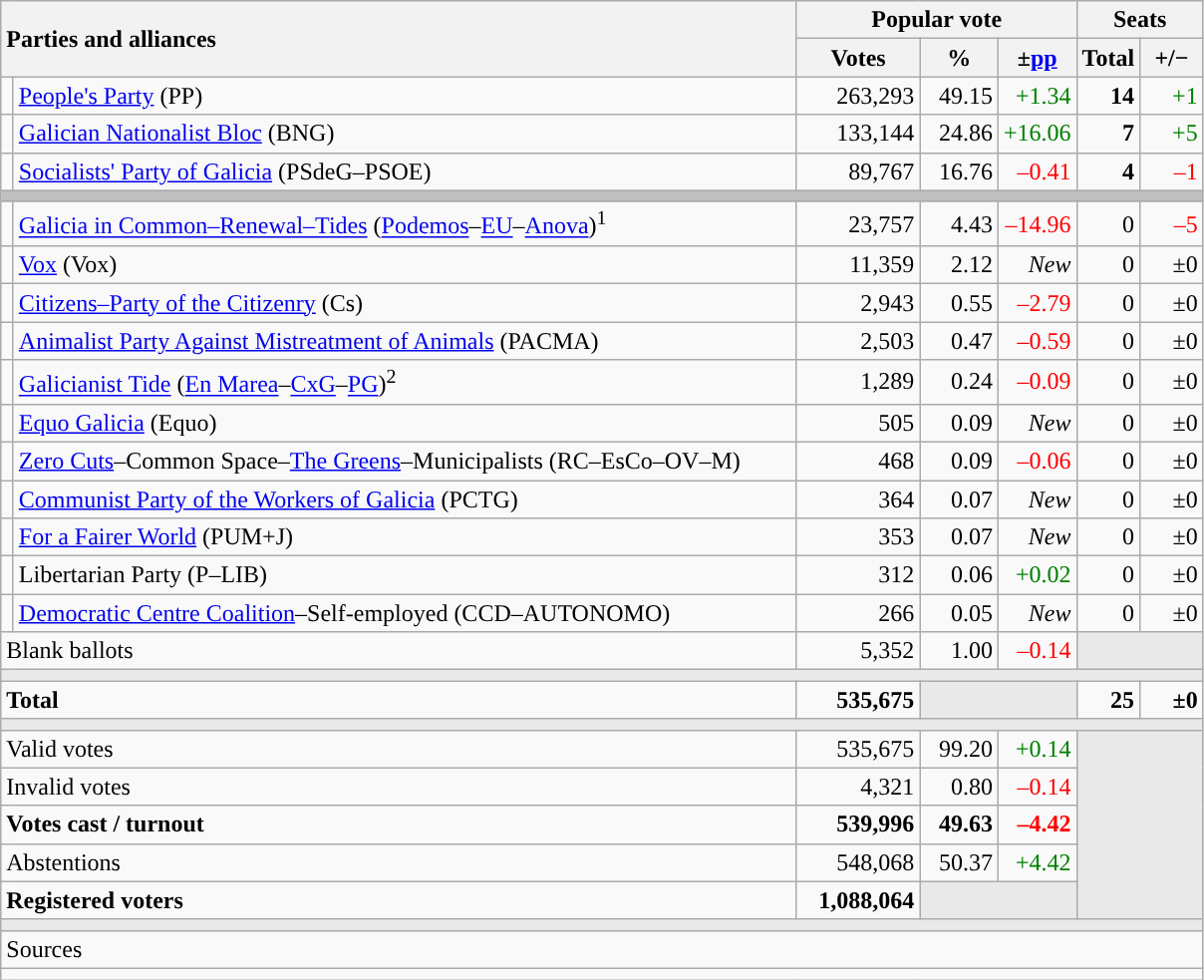<table class="wikitable" style="text-align:right;">
<tr>
<th style="text-align:left;" rowspan="2" colspan="2" width="525">Parties and alliances</th>
<th colspan="3">Popular vote</th>
<th colspan="2">Seats</th>
</tr>
<tr>
<th width="75">Votes</th>
<th width="45">%</th>
<th width="45">±<a href='#'>pp</a></th>
<th width="35">Total</th>
<th width="35">+/−</th>
</tr>
<tr>
<td width="1" style="color:inherit;background:"></td>
<td align="left"><a href='#'>People's Party</a> (PP)</td>
<td>263,293</td>
<td>49.15</td>
<td style="color:green;">+1.34</td>
<td><strong>14</strong></td>
<td style="color:green;">+1</td>
</tr>
<tr>
<td style="color:inherit;background:"></td>
<td align="left"><a href='#'>Galician Nationalist Bloc</a> (BNG)</td>
<td>133,144</td>
<td>24.86</td>
<td style="color:green;">+16.06</td>
<td><strong>7</strong></td>
<td style="color:green;">+5</td>
</tr>
<tr>
<td style="color:inherit;background:"></td>
<td align="left"><a href='#'>Socialists' Party of Galicia</a> (PSdeG–PSOE)</td>
<td>89,767</td>
<td>16.76</td>
<td style="color:red;">–0.41</td>
<td><strong>4</strong></td>
<td style="color:red;">–1</td>
</tr>
<tr>
<td colspan="7" bgcolor="#C0C0C0"></td>
</tr>
<tr>
<td style="color:inherit;background:"></td>
<td align="left"><a href='#'>Galicia in Common–Renewal–Tides</a> (<a href='#'>Podemos</a>–<a href='#'>EU</a>–<a href='#'>Anova</a>)<sup>1</sup></td>
<td>23,757</td>
<td>4.43</td>
<td style="color:red;">–14.96</td>
<td>0</td>
<td style="color:red;">–5</td>
</tr>
<tr>
<td style="color:inherit;background:"></td>
<td align="left"><a href='#'>Vox</a> (Vox)</td>
<td>11,359</td>
<td>2.12</td>
<td><em>New</em></td>
<td>0</td>
<td>±0</td>
</tr>
<tr>
<td style="color:inherit;background:"></td>
<td align="left"><a href='#'>Citizens–Party of the Citizenry</a> (Cs)</td>
<td>2,943</td>
<td>0.55</td>
<td style="color:red;">–2.79</td>
<td>0</td>
<td>±0</td>
</tr>
<tr>
<td style="color:inherit;background:"></td>
<td align="left"><a href='#'>Animalist Party Against Mistreatment of Animals</a> (PACMA)</td>
<td>2,503</td>
<td>0.47</td>
<td style="color:red;">–0.59</td>
<td>0</td>
<td>±0</td>
</tr>
<tr>
<td style="color:inherit;background:"></td>
<td align="left"><a href='#'>Galicianist Tide</a> (<a href='#'>En Marea</a>–<a href='#'>CxG</a>–<a href='#'>PG</a>)<sup>2</sup></td>
<td>1,289</td>
<td>0.24</td>
<td style="color:red;">–0.09</td>
<td>0</td>
<td>±0</td>
</tr>
<tr>
<td style="color:inherit;background:"></td>
<td align="left"><a href='#'>Equo Galicia</a> (Equo)</td>
<td>505</td>
<td>0.09</td>
<td><em>New</em></td>
<td>0</td>
<td>±0</td>
</tr>
<tr>
<td style="color:inherit;background:"></td>
<td align="left"><a href='#'>Zero Cuts</a>–Common Space–<a href='#'>The Greens</a>–Municipalists (RC–EsCo–OV–M)</td>
<td>468</td>
<td>0.09</td>
<td style="color:red;">–0.06</td>
<td>0</td>
<td>±0</td>
</tr>
<tr>
<td style="color:inherit;background:"></td>
<td align="left"><a href='#'>Communist Party of the Workers of Galicia</a> (PCTG)</td>
<td>364</td>
<td>0.07</td>
<td><em>New</em></td>
<td>0</td>
<td>±0</td>
</tr>
<tr>
<td style="color:inherit;background:"></td>
<td align="left"><a href='#'>For a Fairer World</a> (PUM+J)</td>
<td>353</td>
<td>0.07</td>
<td><em>New</em></td>
<td>0</td>
<td>±0</td>
</tr>
<tr>
<td style="color:inherit;background:"></td>
<td align="left">Libertarian Party (P–LIB)</td>
<td>312</td>
<td>0.06</td>
<td style="color:green;">+0.02</td>
<td>0</td>
<td>±0</td>
</tr>
<tr>
<td style="color:inherit;background:"></td>
<td align="left"><a href='#'>Democratic Centre Coalition</a>–Self-employed (CCD–AUTONOMO)</td>
<td>266</td>
<td>0.05</td>
<td><em>New</em></td>
<td>0</td>
<td>±0</td>
</tr>
<tr>
<td align="left" colspan="2">Blank ballots</td>
<td>5,352</td>
<td>1.00</td>
<td style="color:red;">–0.14</td>
<td bgcolor="#E9E9E9" colspan="2"></td>
</tr>
<tr>
<td colspan="7" bgcolor="#E9E9E9"></td>
</tr>
<tr style="font-weight:bold;">
<td align="left" colspan="2">Total</td>
<td>535,675</td>
<td bgcolor="#E9E9E9" colspan="2"></td>
<td>25</td>
<td>±0</td>
</tr>
<tr>
<td colspan="7" bgcolor="#E9E9E9"></td>
</tr>
<tr>
<td align="left" colspan="2">Valid votes</td>
<td>535,675</td>
<td>99.20</td>
<td style="color:green;">+0.14</td>
<td bgcolor="#E9E9E9" colspan="2" rowspan="5"></td>
</tr>
<tr>
<td align="left" colspan="2">Invalid votes</td>
<td>4,321</td>
<td>0.80</td>
<td style="color:red;">–0.14</td>
</tr>
<tr style="font-weight:bold;">
<td align="left" colspan="2">Votes cast / turnout</td>
<td>539,996</td>
<td>49.63</td>
<td style="color:red;">–4.42</td>
</tr>
<tr>
<td align="left" colspan="2">Abstentions</td>
<td>548,068</td>
<td>50.37</td>
<td style="color:green;">+4.42</td>
</tr>
<tr style="font-weight:bold;">
<td align="left" colspan="2">Registered voters</td>
<td>1,088,064</td>
<td bgcolor="#E9E9E9" colspan="2"></td>
</tr>
<tr>
<td colspan="7" bgcolor="#E9E9E9"></td>
</tr>
<tr>
<td align="left" colspan="7">Sources</td>
</tr>
<tr>
<td colspan="7" style="text-align:left; max-width:790px;"></td>
</tr>
</table>
